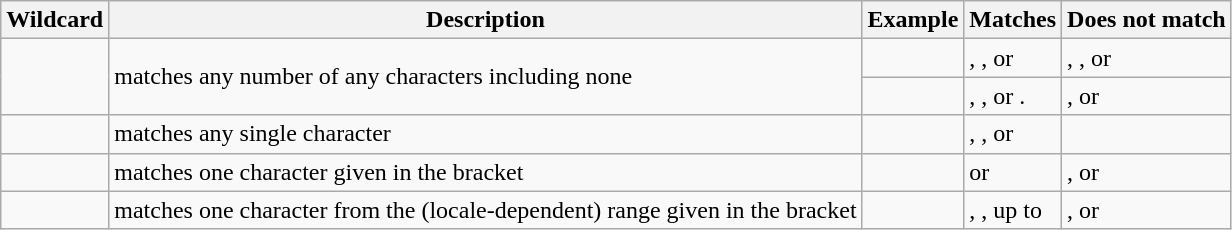<table class="wikitable">
<tr>
<th>Wildcard</th>
<th>Description</th>
<th>Example</th>
<th>Matches</th>
<th>Does not match</th>
</tr>
<tr>
<td rowspan=2></td>
<td rowspan=2>matches any number of any characters including none</td>
<td></td>
<td>, , or </td>
<td>, , or </td>
</tr>
<tr>
<td></td>
<td>, , or .</td>
<td>, or </td>
</tr>
<tr>
<td></td>
<td>matches any single character</td>
<td></td>
<td>, ,  or </td>
<td></td>
</tr>
<tr>
<td></td>
<td>matches one character given in the bracket</td>
<td></td>
<td> or </td>
<td>,  or </td>
</tr>
<tr>
<td></td>
<td>matches one character from the (locale-dependent) range given in the bracket</td>
<td></td>
<td>, ,  up to </td>
<td>,  or </td>
</tr>
</table>
